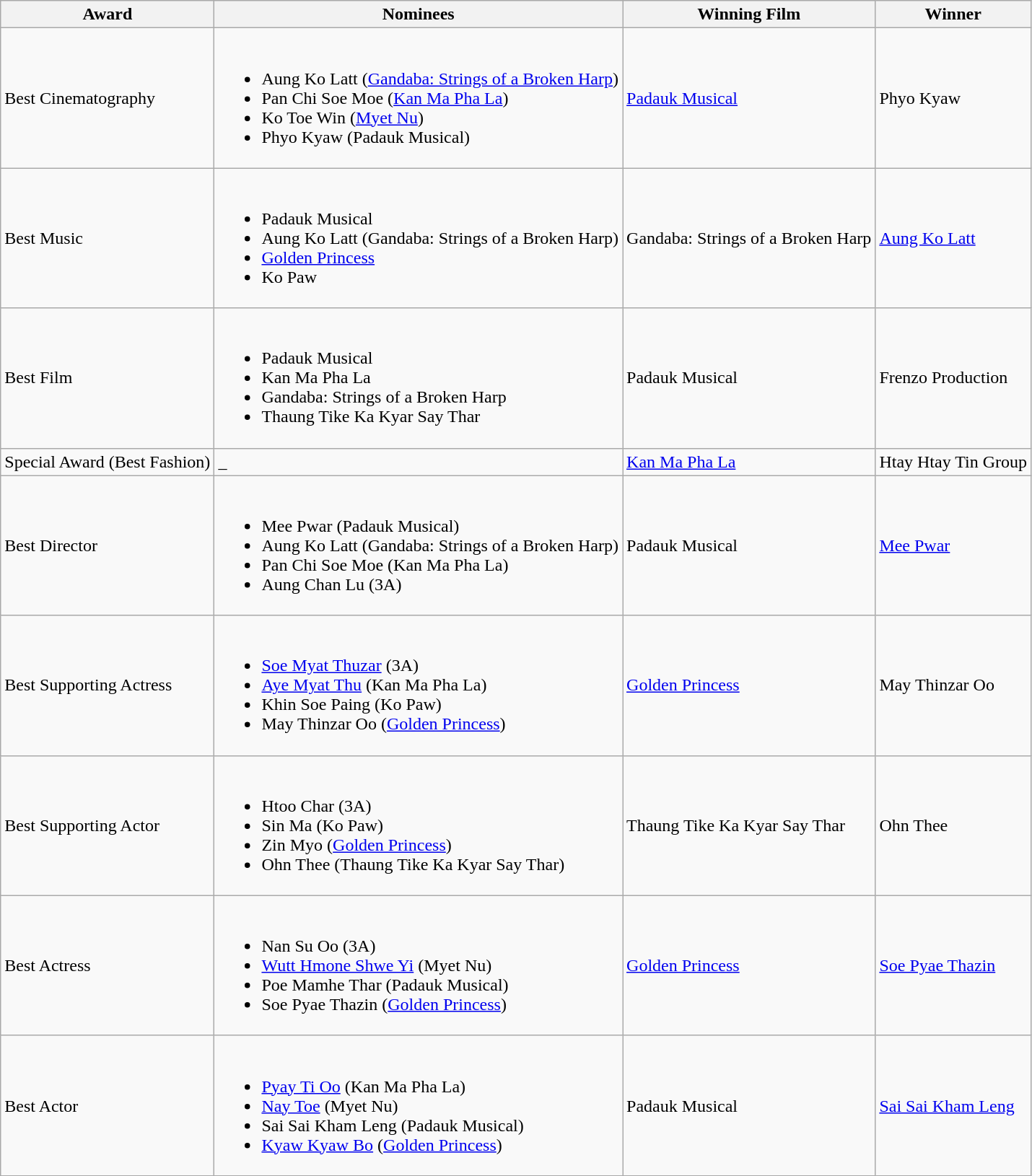<table class="wikitable sortable">
<tr>
<th>Award</th>
<th>Nominees</th>
<th>Winning Film</th>
<th>Winner</th>
</tr>
<tr>
<td>Best Cinematography</td>
<td><br><ul><li>Aung Ko Latt (<a href='#'>Gandaba: Strings of a Broken Harp</a>)</li><li>Pan Chi Soe Moe (<a href='#'>Kan Ma Pha La</a>)</li><li>Ko Toe Win (<a href='#'>Myet Nu</a>)</li><li>Phyo Kyaw (Padauk Musical)</li></ul></td>
<td><a href='#'>Padauk Musical</a></td>
<td>Phyo Kyaw</td>
</tr>
<tr>
<td>Best Music</td>
<td><br><ul><li>Padauk Musical</li><li>Aung Ko Latt (Gandaba: Strings of a Broken Harp)</li><li><a href='#'>Golden Princess</a></li><li>Ko Paw</li></ul></td>
<td>Gandaba: Strings of a Broken Harp</td>
<td><a href='#'>Aung Ko Latt</a></td>
</tr>
<tr>
<td>Best Film</td>
<td><br><ul><li>Padauk Musical</li><li>Kan Ma Pha La</li><li>Gandaba: Strings of a Broken Harp</li><li>Thaung Tike Ka Kyar Say Thar</li></ul></td>
<td>Padauk Musical</td>
<td>Frenzo Production</td>
</tr>
<tr>
<td>Special Award (Best Fashion)</td>
<td>_</td>
<td><a href='#'>Kan Ma Pha La</a></td>
<td>Htay Htay Tin Group</td>
</tr>
<tr>
<td>Best Director</td>
<td><br><ul><li>Mee Pwar (Padauk Musical)</li><li>Aung Ko Latt (Gandaba: Strings of a Broken Harp)</li><li>Pan Chi Soe Moe (Kan Ma Pha La)</li><li>Aung Chan Lu (3A)</li></ul></td>
<td>Padauk Musical</td>
<td><a href='#'>Mee Pwar</a></td>
</tr>
<tr>
<td>Best Supporting Actress</td>
<td><br><ul><li><a href='#'>Soe Myat Thuzar</a> (3A)</li><li><a href='#'>Aye Myat Thu</a> (Kan Ma Pha La)</li><li>Khin Soe Paing (Ko Paw)</li><li>May Thinzar Oo (<a href='#'>Golden Princess</a>)</li></ul></td>
<td><a href='#'>Golden Princess</a></td>
<td>May Thinzar Oo</td>
</tr>
<tr>
<td>Best Supporting Actor</td>
<td><br><ul><li>Htoo Char (3A)</li><li>Sin Ma (Ko Paw)</li><li>Zin Myo (<a href='#'>Golden Princess</a>)</li><li>Ohn Thee (Thaung Tike Ka Kyar Say Thar)</li></ul></td>
<td>Thaung Tike Ka Kyar Say Thar</td>
<td>Ohn Thee</td>
</tr>
<tr>
<td>Best Actress</td>
<td><br><ul><li>Nan Su Oo (3A)</li><li><a href='#'>Wutt Hmone Shwe Yi</a> (Myet Nu)</li><li>Poe Mamhe Thar (Padauk Musical)</li><li>Soe Pyae Thazin (<a href='#'>Golden Princess</a>)</li></ul></td>
<td><a href='#'>Golden Princess</a></td>
<td><a href='#'>Soe Pyae Thazin</a></td>
</tr>
<tr>
<td>Best Actor</td>
<td><br><ul><li><a href='#'>Pyay Ti Oo</a> (Kan Ma Pha La)</li><li><a href='#'>Nay Toe</a> (Myet Nu)</li><li>Sai Sai Kham Leng (Padauk Musical)</li><li><a href='#'>Kyaw Kyaw Bo</a> (<a href='#'>Golden Princess</a>)</li></ul></td>
<td>Padauk Musical</td>
<td><a href='#'>Sai Sai Kham Leng</a></td>
</tr>
</table>
